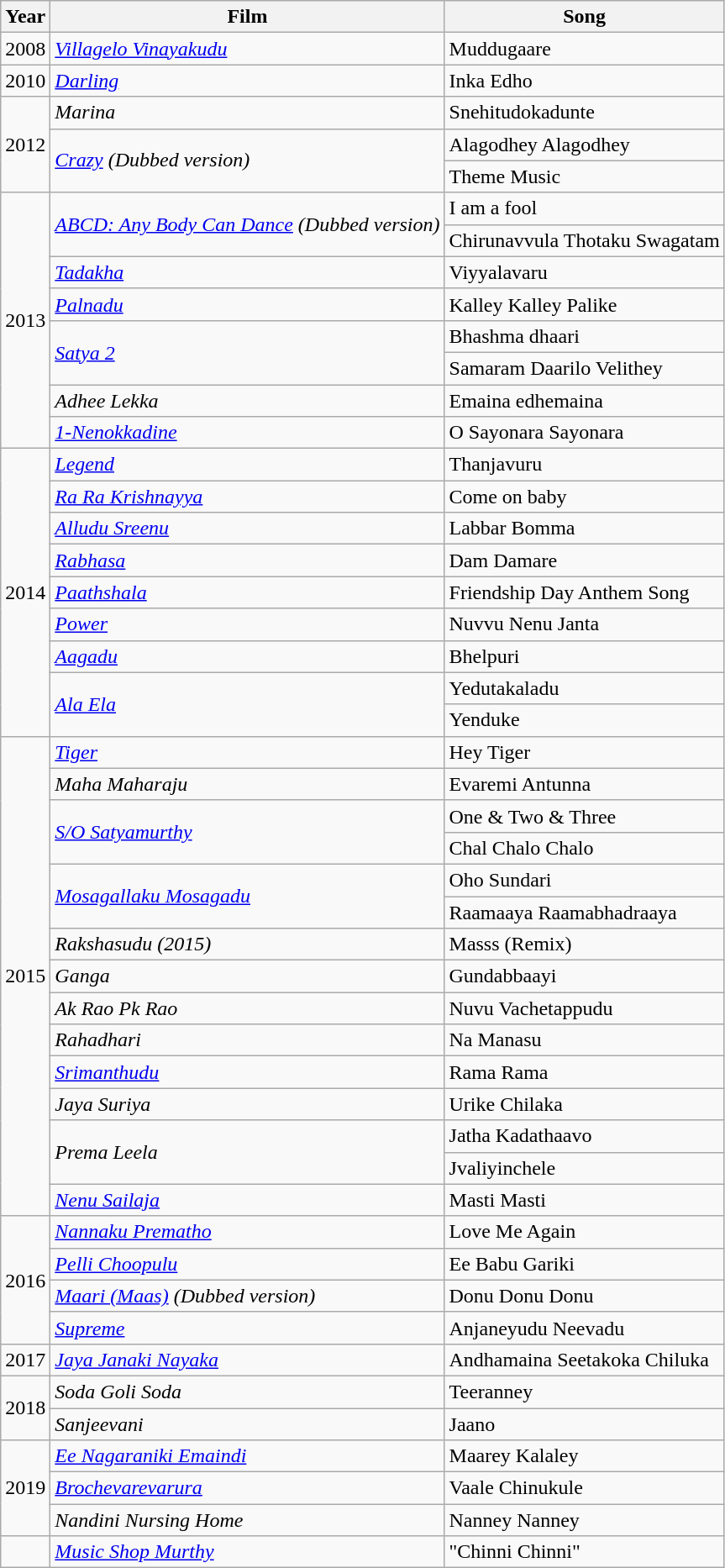<table class="wikitable">
<tr>
<th>Year</th>
<th>Film</th>
<th>Song</th>
</tr>
<tr>
<td>2008</td>
<td><em><a href='#'>Villagelo Vinayakudu</a></em></td>
<td>Muddugaare</td>
</tr>
<tr>
<td>2010</td>
<td><a href='#'><em>Darling</em></a></td>
<td>Inka Edho</td>
</tr>
<tr>
<td rowspan="3">2012</td>
<td><em>Marina</em></td>
<td>Snehitudokadunte</td>
</tr>
<tr>
<td rowspan="2"><em><a href='#'>Crazy</a> (Dubbed version)</em></td>
<td>Alagodhey Alagodhey</td>
</tr>
<tr>
<td>Theme Music</td>
</tr>
<tr>
<td rowspan="8">2013</td>
<td rowspan="2"><em><a href='#'>ABCD: Any Body Can Dance</a> (Dubbed version)</em></td>
<td>I am a fool</td>
</tr>
<tr>
<td>Chirunavvula Thotaku Swagatam</td>
</tr>
<tr>
<td><em><a href='#'>Tadakha</a></em></td>
<td>Viyyalavaru</td>
</tr>
<tr>
<td><a href='#'><em>Palnadu</em></a></td>
<td>Kalley Kalley Palike</td>
</tr>
<tr>
<td rowspan="2"><em><a href='#'>Satya 2</a></em></td>
<td>Bhashma dhaari</td>
</tr>
<tr>
<td>Samaram Daarilo Velithey</td>
</tr>
<tr>
<td><em>Adhee Lekka</em></td>
<td>Emaina edhemaina</td>
</tr>
<tr>
<td><a href='#'><em>1-Nenokkadine</em></a></td>
<td>O Sayonara Sayonara</td>
</tr>
<tr>
<td rowspan="9">2014</td>
<td><a href='#'><em>Legend</em></a></td>
<td>Thanjavuru</td>
</tr>
<tr>
<td><em><a href='#'>Ra Ra Krishnayya</a></em></td>
<td>Come on baby</td>
</tr>
<tr>
<td><em><a href='#'>Alludu Sreenu</a></em></td>
<td>Labbar Bomma</td>
</tr>
<tr>
<td><em><a href='#'>Rabhasa</a></em></td>
<td>Dam Damare</td>
</tr>
<tr>
<td><em><a href='#'>Paathshala</a></em></td>
<td>Friendship Day Anthem Song</td>
</tr>
<tr>
<td><a href='#'><em>Power</em></a></td>
<td>Nuvvu Nenu Janta</td>
</tr>
<tr>
<td><em><a href='#'>Aagadu</a></em></td>
<td>Bhelpuri</td>
</tr>
<tr>
<td rowspan="2"><em><a href='#'>Ala Ela</a></em></td>
<td>Yedutakaladu</td>
</tr>
<tr>
<td>Yenduke</td>
</tr>
<tr>
<td rowspan="15">2015</td>
<td><a href='#'><em>Tiger</em></a></td>
<td>Hey Tiger</td>
</tr>
<tr>
<td><em>Maha Maharaju</em></td>
<td>Evaremi Antunna</td>
</tr>
<tr>
<td rowspan="2"><em><a href='#'>S/O Satyamurthy</a></em></td>
<td>One & Two & Three</td>
</tr>
<tr>
<td>Chal Chalo Chalo</td>
</tr>
<tr>
<td rowspan="2"><a href='#'><em>Mosagallaku Mosagadu</em></a></td>
<td>Oho Sundari</td>
</tr>
<tr>
<td>Raamaaya Raamabhadraaya</td>
</tr>
<tr>
<td><em>Rakshasudu (2015)</em></td>
<td>Masss (Remix)</td>
</tr>
<tr>
<td><em>Ganga</em></td>
<td>Gundabbaayi</td>
</tr>
<tr>
<td><em>Ak Rao Pk Rao</em></td>
<td>Nuvu Vachetappudu</td>
</tr>
<tr>
<td><em>Rahadhari</em></td>
<td>Na Manasu</td>
</tr>
<tr>
<td><em><a href='#'>Srimanthudu</a></em></td>
<td>Rama Rama</td>
</tr>
<tr>
<td><em>Jaya Suriya</em></td>
<td>Urike Chilaka</td>
</tr>
<tr>
<td rowspan="2"><em>Prema Leela</em></td>
<td>Jatha Kadathaavo</td>
</tr>
<tr>
<td>Jvaliyinchele</td>
</tr>
<tr>
<td><em><a href='#'>Nenu Sailaja</a></em></td>
<td>Masti Masti</td>
</tr>
<tr>
<td rowspan="4">2016</td>
<td><em><a href='#'>Nannaku Prematho</a></em></td>
<td>Love Me Again</td>
</tr>
<tr>
<td><em><a href='#'>Pelli Choopulu</a></em></td>
<td>Ee Babu Gariki</td>
</tr>
<tr>
<td><em><a href='#'>Maari (Maas)</a> (Dubbed version)</em></td>
<td>Donu Donu Donu</td>
</tr>
<tr>
<td><a href='#'><em>Supreme</em></a></td>
<td>Anjaneyudu Neevadu</td>
</tr>
<tr>
<td>2017</td>
<td><em><a href='#'>Jaya Janaki Nayaka</a></em></td>
<td>Andhamaina Seetakoka Chiluka</td>
</tr>
<tr>
<td rowspan="2">2018</td>
<td><em>Soda Goli Soda</em></td>
<td>Teeranney</td>
</tr>
<tr>
<td><em>Sanjeevani</em></td>
<td>Jaano</td>
</tr>
<tr>
<td rowspan="3">2019</td>
<td><em><a href='#'>Ee Nagaraniki Emaindi</a></em></td>
<td>Maarey Kalaley</td>
</tr>
<tr>
<td><em><a href='#'>Brochevarevarura</a></em></td>
<td>Vaale Chinukule</td>
</tr>
<tr>
<td><em>Nandini Nursing Home</em></td>
<td>Nanney Nanney</td>
</tr>
<tr>
<td></td>
<td><em><a href='#'>Music Shop Murthy</a></em></td>
<td>"Chinni Chinni"</td>
</tr>
</table>
